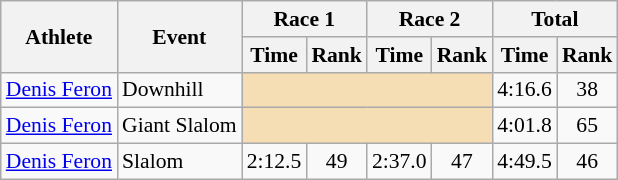<table class="wikitable" style="font-size:90%">
<tr>
<th rowspan="2">Athlete</th>
<th rowspan="2">Event</th>
<th colspan="2">Race 1</th>
<th colspan="2">Race 2</th>
<th colspan="2">Total</th>
</tr>
<tr>
<th>Time</th>
<th>Rank</th>
<th>Time</th>
<th>Rank</th>
<th>Time</th>
<th>Rank</th>
</tr>
<tr>
<td><a href='#'>Denis Feron</a></td>
<td>Downhill</td>
<td colspan="4" bgcolor="wheat"></td>
<td align="center">4:16.6</td>
<td align="center">38</td>
</tr>
<tr>
<td><a href='#'>Denis Feron</a></td>
<td>Giant Slalom</td>
<td colspan="4" bgcolor="wheat"></td>
<td align="center">4:01.8</td>
<td align="center">65</td>
</tr>
<tr>
<td><a href='#'>Denis Feron</a></td>
<td>Slalom</td>
<td align="center">2:12.5</td>
<td align="center">49</td>
<td align="center">2:37.0</td>
<td align="center">47</td>
<td align="center">4:49.5</td>
<td align="center">46</td>
</tr>
</table>
